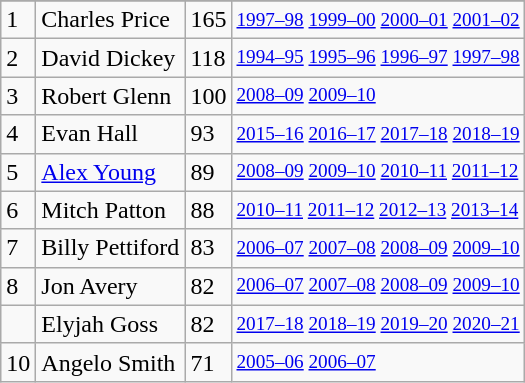<table class="wikitable">
<tr>
</tr>
<tr>
<td>1</td>
<td>Charles Price</td>
<td>165</td>
<td style="font-size:80%;"><a href='#'>1997–98</a> <a href='#'>1999–00</a> <a href='#'>2000–01</a> <a href='#'>2001–02</a></td>
</tr>
<tr>
<td>2</td>
<td>David Dickey</td>
<td>118</td>
<td style="font-size:80%;"><a href='#'>1994–95</a> <a href='#'>1995–96</a> <a href='#'>1996–97</a> <a href='#'>1997–98</a></td>
</tr>
<tr>
<td>3</td>
<td>Robert Glenn</td>
<td>100</td>
<td style="font-size:80%;"><a href='#'>2008–09</a> <a href='#'>2009–10</a></td>
</tr>
<tr>
<td>4</td>
<td>Evan Hall</td>
<td>93</td>
<td style="font-size:80%;"><a href='#'>2015–16</a> <a href='#'>2016–17</a> <a href='#'>2017–18</a> <a href='#'>2018–19</a></td>
</tr>
<tr>
<td>5</td>
<td><a href='#'>Alex Young</a></td>
<td>89</td>
<td style="font-size:80%;"><a href='#'>2008–09</a> <a href='#'>2009–10</a> <a href='#'>2010–11</a> <a href='#'>2011–12</a></td>
</tr>
<tr>
<td>6</td>
<td>Mitch Patton</td>
<td>88</td>
<td style="font-size:80%;"><a href='#'>2010–11</a> <a href='#'>2011–12</a> <a href='#'>2012–13</a> <a href='#'>2013–14</a></td>
</tr>
<tr>
<td>7</td>
<td>Billy Pettiford</td>
<td>83</td>
<td style="font-size:80%;"><a href='#'>2006–07</a> <a href='#'>2007–08</a> <a href='#'>2008–09</a> <a href='#'>2009–10</a></td>
</tr>
<tr>
<td>8</td>
<td>Jon Avery</td>
<td>82</td>
<td style="font-size:80%;"><a href='#'>2006–07</a> <a href='#'>2007–08</a> <a href='#'>2008–09</a> <a href='#'>2009–10</a></td>
</tr>
<tr>
<td></td>
<td>Elyjah Goss</td>
<td>82</td>
<td style="font-size:80%;"><a href='#'>2017–18</a> <a href='#'>2018–19</a> <a href='#'>2019–20</a> <a href='#'>2020–21</a></td>
</tr>
<tr>
<td>10</td>
<td>Angelo Smith</td>
<td>71</td>
<td style="font-size:80%;"><a href='#'>2005–06</a> <a href='#'>2006–07</a></td>
</tr>
</table>
